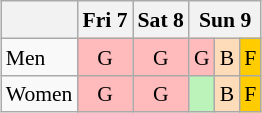<table class="wikitable" style="margin:0.5em auto; font-size:90%; line-height:1.25em; text-align:center;">
<tr>
<th></th>
<th>Fri 7</th>
<th>Sat 8</th>
<th colspan=3>Sun 9</th>
</tr>
<tr>
<td style="text-align:left;">Men</td>
<td style="background-color:#FFBBBB;">G</td>
<td style="background-color:#FFBBBB;">G</td>
<td style="background-color:#FFBBBB;">G</td>
<td style="background-color:#FEDCBA;">B</td>
<td style="background-color:#FFCC00;">F</td>
</tr>
<tr>
<td style="text-align:left;">Women</td>
<td style="background-color:#FFBBBB;">G</td>
<td style="background-color:#FFBBBB;">G</td>
<td style="background-color:#BBF3BB;"></td>
<td style="background-color:#FEDCBA;">B</td>
<td style="background-color:#FFCC00;">F</td>
</tr>
</table>
